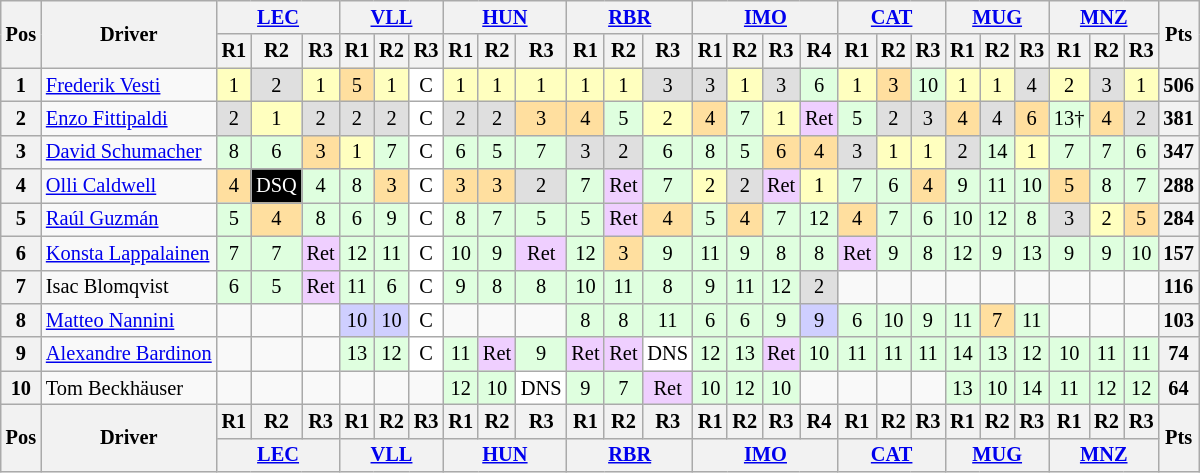<table class="wikitable" style="font-size: 85%; text-align:center">
<tr valign="top">
<th rowspan="2" valign="middle">Pos</th>
<th rowspan="2" valign="middle">Driver</th>
<th colspan=3><a href='#'>LEC</a><br></th>
<th colspan=3><a href='#'>VLL</a><br></th>
<th colspan=3><a href='#'>HUN</a><br></th>
<th colspan=3><a href='#'>RBR</a><br></th>
<th colspan=4><a href='#'>IMO</a><br></th>
<th colspan=3><a href='#'>CAT</a><br></th>
<th colspan=3><a href='#'>MUG</a><br></th>
<th colspan=3><a href='#'>MNZ</a><br></th>
<th rowspan="2" valign="middle">Pts</th>
</tr>
<tr>
<th>R1</th>
<th>R2</th>
<th>R3</th>
<th>R1</th>
<th>R2</th>
<th>R3</th>
<th>R1</th>
<th>R2</th>
<th>R3</th>
<th>R1</th>
<th>R2</th>
<th>R3</th>
<th>R1</th>
<th>R2</th>
<th>R3</th>
<th>R4</th>
<th>R1</th>
<th>R2</th>
<th>R3</th>
<th>R1</th>
<th>R2</th>
<th>R3</th>
<th>R1</th>
<th>R2</th>
<th>R3</th>
</tr>
<tr>
<th>1</th>
<td align="left"> <a href='#'>Frederik Vesti</a></td>
<td style="background:#FFFFBF;">1</td>
<td style="background:#DFDFDF;">2</td>
<td style="background:#FFFFBF;">1</td>
<td style="background:#FFDF9F;">5</td>
<td style="background:#FFFFBF;">1</td>
<td style="background:#FFFFFF;">C</td>
<td style="background:#FFFFBF;">1</td>
<td style="background:#FFFFBF;">1</td>
<td style="background:#FFFFBF;">1</td>
<td style="background:#FFFFBF;">1</td>
<td style="background:#FFFFBF;">1</td>
<td style="background:#DFDFDF;">3</td>
<td style="background:#DFDFDF;">3</td>
<td style="background:#FFFFBF;">1</td>
<td style="background:#DFDFDF;">3</td>
<td style="background:#DFFFDF;">6</td>
<td style="background:#FFFFBF;">1</td>
<td style="background:#FFDF9F;">3</td>
<td style="background:#DFFFDF;">10</td>
<td style="background:#FFFFBF;">1</td>
<td style="background:#FFFFBF;">1</td>
<td style="background:#DFDFDF;">4</td>
<td style="background:#FFFFBF;">2</td>
<td style="background:#DFDFDF;">3</td>
<td style="background:#FFFFBF;">1</td>
<th>506</th>
</tr>
<tr>
<th>2</th>
<td align="left"> <a href='#'>Enzo Fittipaldi</a></td>
<td style="background:#DFDFDF;">2</td>
<td style="background:#FFFFBF;">1</td>
<td style="background:#DFDFDF;">2</td>
<td style="background:#DFDFDF;">2</td>
<td style="background:#DFDFDF;">2</td>
<td style="background:#FFFFFF;">C</td>
<td style="background:#DFDFDF;">2</td>
<td style="background:#DFDFDF;">2</td>
<td style="background:#FFDF9F;">3</td>
<td style="background:#FFDF9F;">4</td>
<td style="background:#DFFFDF;">5</td>
<td style="background:#FFFFBF;">2</td>
<td style="background:#FFDF9F;">4</td>
<td style="background:#DFFFDF;">7</td>
<td style="background:#FFFFBF;">1</td>
<td style="background:#EFCFFF;">Ret</td>
<td style="background:#DFFFDF;">5</td>
<td style="background:#DFDFDF;">2</td>
<td style="background:#DFDFDF;">3</td>
<td style="background:#FFDF9F;">4</td>
<td style="background:#DFDFDF;">4</td>
<td style="background:#FFDF9F;">6</td>
<td style="background:#DFFFDF;">13†</td>
<td style="background:#FFDF9F;">4</td>
<td style="background:#DFDFDF;">2</td>
<th>381</th>
</tr>
<tr>
<th>3</th>
<td align="left"> <a href='#'>David Schumacher</a></td>
<td style="background:#DFFFDF;">8</td>
<td style="background:#DFFFDF;">6</td>
<td style="background:#FFDF9F;">3</td>
<td style="background:#FFFFBF;">1</td>
<td style="background:#DFFFDF;">7</td>
<td style="background:#FFFFFF;">C</td>
<td style="background:#DFFFDF;">6</td>
<td style="background:#DFFFDF;">5</td>
<td style="background:#DFFFDF;">7</td>
<td style="background:#DFDFDF;">3</td>
<td style="background:#DFDFDF;">2</td>
<td style="background:#DFFFDF;">6</td>
<td style="background:#DFFFDF;">8</td>
<td style="background:#DFFFDF;">5</td>
<td style="background:#FFDF9F;">6</td>
<td style="background:#FFDF9F;">4</td>
<td style="background:#DFDFDF;">3</td>
<td style="background:#FFFFBF;">1</td>
<td style="background:#FFFFBF;">1</td>
<td style="background:#DFDFDF;">2</td>
<td style="background:#DFFFDF;">14</td>
<td style="background:#FFFFBF;">1</td>
<td style="background:#DFFFDF;">7</td>
<td style="background:#DFFFDF;">7</td>
<td style="background:#DFFFDF;">6</td>
<th>347</th>
</tr>
<tr>
<th>4</th>
<td align="left"> <a href='#'>Olli Caldwell</a></td>
<td style="background:#FFDF9F;">4</td>
<td style="background-color:#000000;color:white">DSQ</td>
<td style="background:#DFFFDF;">4</td>
<td style="background:#DFFFDF;">8</td>
<td style="background:#FFDF9F;">3</td>
<td style="background:#FFFFFF;">C</td>
<td style="background:#FFDF9F;">3</td>
<td style="background:#FFDF9F;">3</td>
<td style="background:#DFDFDF;">2</td>
<td style="background:#DFFFDF;">7</td>
<td style="background:#EFCFFF;">Ret</td>
<td style="background:#DFFFDF;">7</td>
<td style="background:#FFFFBF;">2</td>
<td style="background:#DFDFDF;">2</td>
<td style="background:#EFCFFF;">Ret</td>
<td style="background:#FFFFBF;">1</td>
<td style="background:#DFFFDF;">7</td>
<td style="background:#DFFFDF;">6</td>
<td style="background:#FFDF9F;">4</td>
<td style="background:#DFFFDF;">9</td>
<td style="background:#DFFFDF;">11</td>
<td style="background:#DFFFDF;">10</td>
<td style="background:#FFDF9F;">5</td>
<td style="background:#DFFFDF;">8</td>
<td style="background:#DFFFDF;">7</td>
<th>288</th>
</tr>
<tr>
<th>5</th>
<td align="left"> <a href='#'>Raúl Guzmán</a></td>
<td style="background:#DFFFDF;">5</td>
<td style="background:#FFDF9F;">4</td>
<td style="background:#DFFFDF;">8</td>
<td style="background:#DFFFDF;">6</td>
<td style="background:#DFFFDF;">9</td>
<td style="background:#FFFFFF;">C</td>
<td style="background:#DFFFDF;">8</td>
<td style="background:#DFFFDF;">7</td>
<td style="background:#DFFFDF;">5</td>
<td style="background:#DFFFDF;">5</td>
<td style="background:#EFCFFF;">Ret</td>
<td style="background:#FFDF9F;">4</td>
<td style="background:#DFFFDF;">5</td>
<td style="background:#FFDF9F;">4</td>
<td style="background:#DFFFDF;">7</td>
<td style="background:#DFFFDF;">12</td>
<td style="background:#FFDF9F;">4</td>
<td style="background:#DFFFDF;">7</td>
<td style="background:#DFFFDF;">6</td>
<td style="background:#DFFFDF;">10</td>
<td style="background:#DFFFDF;">12</td>
<td style="background:#DFFFDF;">8</td>
<td style="background:#DFDFDF;">3</td>
<td style="background:#FFFFBF;">2</td>
<td style="background:#FFDF9F;">5</td>
<th>284</th>
</tr>
<tr>
<th>6</th>
<td align="left" nowrap> <a href='#'>Konsta Lappalainen</a></td>
<td style="background:#DFFFDF;">7</td>
<td style="background:#DFFFDF;">7</td>
<td style="background:#EFCFFF;">Ret</td>
<td style="background:#DFFFDF;">12</td>
<td style="background:#DFFFDF;">11</td>
<td style="background:#FFFFFF;">C</td>
<td style="background:#DFFFDF;">10</td>
<td style="background:#DFFFDF;">9</td>
<td style="background:#EFCFFF;">Ret</td>
<td style="background:#DFFFDF;">12</td>
<td style="background:#FFDF9F;">3</td>
<td style="background:#DFFFDF;">9</td>
<td style="background:#DFFFDF;">11</td>
<td style="background:#DFFFDF;">9</td>
<td style="background:#DFFFDF;">8</td>
<td style="background:#DFFFDF;">8</td>
<td style="background:#EFCFFF;">Ret</td>
<td style="background:#DFFFDF;">9</td>
<td style="background:#DFFFDF;">8</td>
<td style="background:#DFFFDF;">12</td>
<td style="background:#DFFFDF;">9</td>
<td style="background:#DFFFDF;">13</td>
<td style="background:#DFFFDF;">9</td>
<td style="background:#DFFFDF;">9</td>
<td style="background:#DFFFDF;">10</td>
<th>157</th>
</tr>
<tr>
<th>7</th>
<td align="left"> Isac Blomqvist</td>
<td style="background:#DFFFDF;">6</td>
<td style="background:#DFFFDF;">5</td>
<td style="background:#EFCFFF;">Ret</td>
<td style="background:#DFFFDF;">11</td>
<td style="background:#DFFFDF;">6</td>
<td style="background:#FFFFFF;">C</td>
<td style="background:#DFFFDF;">9</td>
<td style="background:#DFFFDF;">8</td>
<td style="background:#DFFFDF;">8</td>
<td style="background:#DFFFDF;">10</td>
<td style="background:#DFFFDF;">11</td>
<td style="background:#DFFFDF;">8</td>
<td style="background:#DFFFDF;">9</td>
<td style="background:#DFFFDF;">11</td>
<td style="background:#DFFFDF;">12</td>
<td style="background:#DFDFDF;">2</td>
<td></td>
<td></td>
<td></td>
<td></td>
<td></td>
<td></td>
<td></td>
<td></td>
<td></td>
<th>116</th>
</tr>
<tr>
<th>8</th>
<td align="left"> <a href='#'>Matteo Nannini</a></td>
<td></td>
<td></td>
<td></td>
<td style="background:#CFCFFF;">10</td>
<td style="background:#CFCFFF;">10</td>
<td style="background:#FFFFFF;">C</td>
<td></td>
<td></td>
<td></td>
<td style="background:#DFFFDF;">8</td>
<td style="background:#DFFFDF;">8</td>
<td style="background:#DFFFDF;">11</td>
<td style="background:#DFFFDF;">6</td>
<td style="background:#DFFFDF;">6</td>
<td style="background:#DFFFDF;">9</td>
<td style="background:#CFCFFF;">9</td>
<td style="background:#DFFFDF;">6</td>
<td style="background:#DFFFDF;">10</td>
<td style="background:#DFFFDF;">9</td>
<td style="background:#DFFFDF;">11</td>
<td style="background:#FFDF9F;">7</td>
<td style="background:#DFFFDF;">11</td>
<td></td>
<td></td>
<td></td>
<th>103</th>
</tr>
<tr>
<th>9</th>
<td align="left"> <a href='#'>Alexandre Bardinon</a></td>
<td></td>
<td></td>
<td></td>
<td style="background:#DFFFDF;">13</td>
<td style="background:#DFFFDF;">12</td>
<td style="background:#FFFFFF;">C</td>
<td style="background:#DFFFDF;">11</td>
<td style="background:#EFCFFF;">Ret</td>
<td style="background:#DFFFDF;">9</td>
<td style="background:#EFCFFF;">Ret</td>
<td style="background:#EFCFFF;">Ret</td>
<td style="background:#FFFFFF;">DNS</td>
<td style="background:#DFFFDF;">12</td>
<td style="background:#DFFFDF;">13</td>
<td style="background:#EFCFFF;">Ret</td>
<td style="background:#DFFFDF;">10</td>
<td style="background:#DFFFDF;">11</td>
<td style="background:#DFFFDF;">11</td>
<td style="background:#DFFFDF;">11</td>
<td style="background:#DFFFDF;">14</td>
<td style="background:#DFFFDF;">13</td>
<td style="background:#DFFFDF;">12</td>
<td style="background:#DFFFDF;">10</td>
<td style="background:#DFFFDF;">11</td>
<td style="background:#DFFFDF;">11</td>
<th>74</th>
</tr>
<tr>
<th>10</th>
<td align="left"> Tom Beckhäuser</td>
<td></td>
<td></td>
<td></td>
<td></td>
<td></td>
<td></td>
<td style="background:#DFFFDF;">12</td>
<td style="background:#DFFFDF;">10</td>
<td style="background:#FFFFFF;">DNS</td>
<td style="background:#DFFFDF;">9</td>
<td style="background:#DFFFDF;">7</td>
<td style="background:#EFCFFF;">Ret</td>
<td style="background:#DFFFDF;">10</td>
<td style="background:#DFFFDF;">12</td>
<td style="background:#DFFFDF;">10</td>
<td></td>
<td></td>
<td></td>
<td></td>
<td style="background:#DFFFDF;">13</td>
<td style="background:#DFFFDF;">10</td>
<td style="background:#DFFFDF;">14</td>
<td style="background:#DFFFDF;">11</td>
<td style="background:#DFFFDF;">12</td>
<td style="background:#DFFFDF;">12</td>
<th>64</th>
</tr>
<tr>
<th rowspan="2">Pos</th>
<th rowspan="2">Driver</th>
<th>R1</th>
<th>R2</th>
<th>R3</th>
<th>R1</th>
<th>R2</th>
<th>R3</th>
<th>R1</th>
<th>R2</th>
<th>R3</th>
<th>R1</th>
<th>R2</th>
<th>R3</th>
<th>R1</th>
<th>R2</th>
<th>R3</th>
<th>R4</th>
<th>R1</th>
<th>R2</th>
<th>R3</th>
<th>R1</th>
<th>R2</th>
<th>R3</th>
<th>R1</th>
<th>R2</th>
<th>R3</th>
<th rowspan="2">Pts</th>
</tr>
<tr>
<th colspan="3"><a href='#'>LEC</a><br></th>
<th colspan="3"><a href='#'>VLL</a><br></th>
<th colspan="3"><a href='#'>HUN</a><br></th>
<th colspan="3"><a href='#'>RBR</a><br></th>
<th colspan="4"><a href='#'>IMO</a><br></th>
<th colspan="3"><a href='#'>CAT</a><br></th>
<th colspan="3"><a href='#'>MUG</a><br></th>
<th colspan="3"><a href='#'>MNZ</a><br></th>
</tr>
</table>
